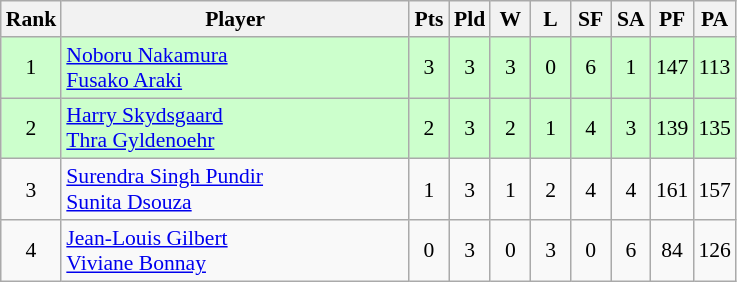<table class=wikitable style="text-align:center; font-size:90%">
<tr>
<th width="20">Rank</th>
<th width="225">Player</th>
<th width="20">Pts</th>
<th width="20">Pld</th>
<th width="20">W</th>
<th width="20">L</th>
<th width="20">SF</th>
<th width="20">SA</th>
<th width="20">PF</th>
<th width="20">PA</th>
</tr>
<tr bgcolor="#ccffcc">
<td>1</td>
<td style="text-align:left"> <a href='#'>Noboru Nakamura</a><br> <a href='#'>Fusako Araki</a></td>
<td>3</td>
<td>3</td>
<td>3</td>
<td>0</td>
<td>6</td>
<td>1</td>
<td>147</td>
<td>113</td>
</tr>
<tr bgcolor="#ccffcc">
<td>2</td>
<td style="text-align:left"> <a href='#'>Harry Skydsgaard</a><br> <a href='#'>Thra Gyldenoehr</a></td>
<td>2</td>
<td>3</td>
<td>2</td>
<td>1</td>
<td>4</td>
<td>3</td>
<td>139</td>
<td>135</td>
</tr>
<tr>
<td>3</td>
<td style="text-align:left"> <a href='#'>Surendra Singh Pundir</a><br> <a href='#'>Sunita Dsouza</a></td>
<td>1</td>
<td>3</td>
<td>1</td>
<td>2</td>
<td>4</td>
<td>4</td>
<td>161</td>
<td>157</td>
</tr>
<tr>
<td>4</td>
<td style="text-align:left"> <a href='#'>Jean-Louis Gilbert</a><br> <a href='#'>Viviane Bonnay</a></td>
<td>0</td>
<td>3</td>
<td>0</td>
<td>3</td>
<td>0</td>
<td>6</td>
<td>84</td>
<td>126</td>
</tr>
</table>
